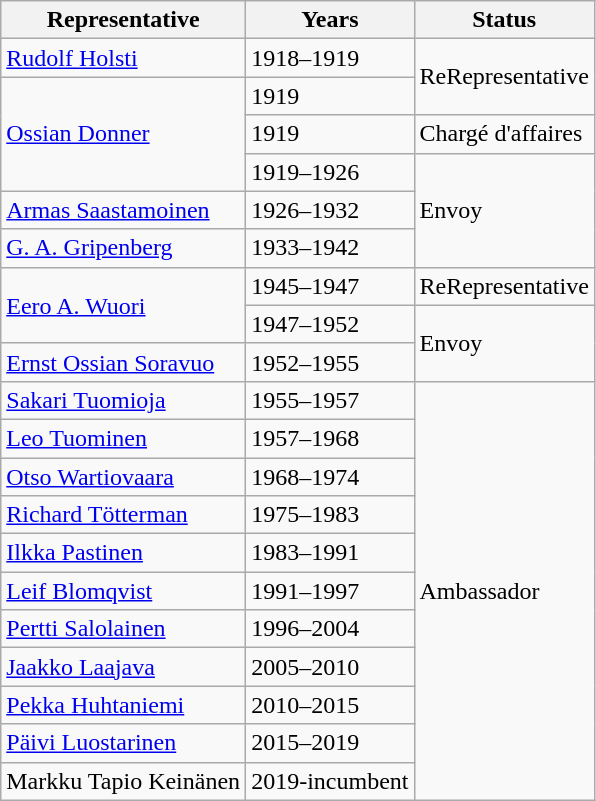<table class="wikitable sortable">
<tr>
<th>Representative</th>
<th>Years</th>
<th>Status</th>
</tr>
<tr>
<td><a href='#'>Rudolf Holsti</a></td>
<td>1918–1919</td>
<td rowspan=2>ReRepresentative</td>
</tr>
<tr>
<td rowspan=3><a href='#'>Ossian Donner</a></td>
<td>1919</td>
</tr>
<tr>
<td>1919</td>
<td>Chargé d'affaires</td>
</tr>
<tr>
<td>1919–1926</td>
<td rowspan=3>Envoy</td>
</tr>
<tr>
<td><a href='#'>Armas Saastamoinen</a></td>
<td>1926–1932</td>
</tr>
<tr>
<td><a href='#'>G. A. Gripenberg</a></td>
<td>1933–1942</td>
</tr>
<tr>
<td rowspan="2"><a href='#'>Eero A. Wuori</a></td>
<td>1945–1947</td>
<td>ReRepresentative</td>
</tr>
<tr>
<td>1947–1952</td>
<td rowspan=2>Envoy</td>
</tr>
<tr>
<td><a href='#'>Ernst Ossian Soravuo</a></td>
<td>1952–1955</td>
</tr>
<tr>
<td><a href='#'>Sakari Tuomioja</a></td>
<td>1955–1957</td>
<td rowspan="11">Ambassador</td>
</tr>
<tr>
<td><a href='#'>Leo Tuominen</a></td>
<td>1957–1968</td>
</tr>
<tr>
<td><a href='#'>Otso Wartiovaara</a></td>
<td>1968–1974</td>
</tr>
<tr>
<td><a href='#'>Richard Tötterman</a></td>
<td>1975–1983</td>
</tr>
<tr>
<td><a href='#'>Ilkka Pastinen</a></td>
<td>1983–1991</td>
</tr>
<tr>
<td><a href='#'>Leif Blomqvist</a></td>
<td>1991–1997</td>
</tr>
<tr>
<td><a href='#'>Pertti Salolainen</a></td>
<td>1996–2004</td>
</tr>
<tr>
<td><a href='#'>Jaakko Laajava</a></td>
<td>2005–2010</td>
</tr>
<tr>
<td><a href='#'>Pekka Huhtaniemi</a></td>
<td>2010–2015</td>
</tr>
<tr>
<td><a href='#'>Päivi Luostarinen</a></td>
<td>2015–2019</td>
</tr>
<tr>
<td>Markku Tapio Keinänen</td>
<td>2019-incumbent</td>
</tr>
</table>
